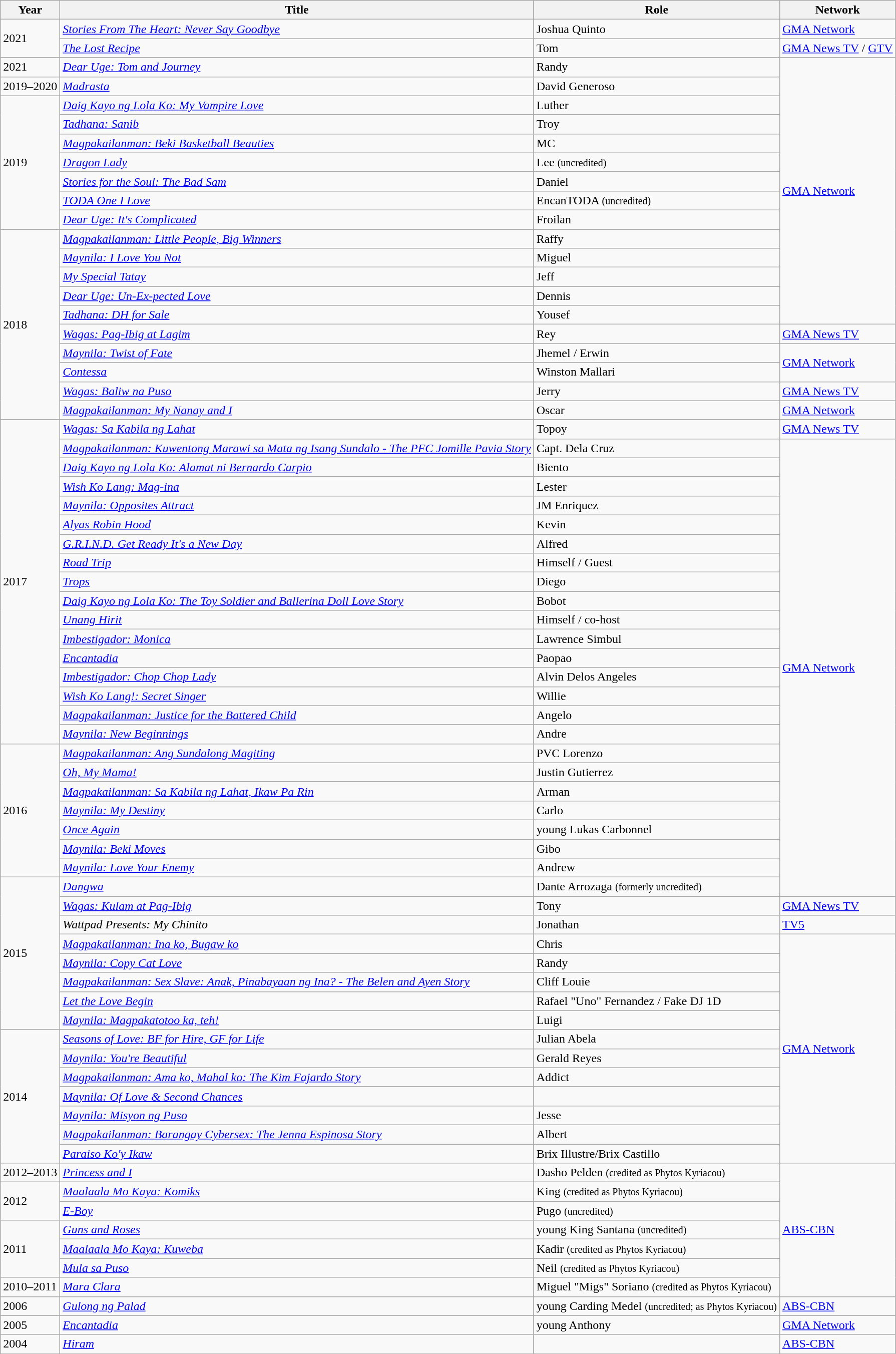<table class="wikitable sortable">
<tr>
<th>Year</th>
<th>Title</th>
<th>Role</th>
<th>Network</th>
</tr>
<tr>
<td rowspan="2">2021</td>
<td><em><a href='#'>Stories From The Heart: Never Say Goodbye</a></em></td>
<td>Joshua Quinto</td>
<td><a href='#'>GMA Network</a></td>
</tr>
<tr>
<td><em><a href='#'>The Lost Recipe</a></em></td>
<td>Tom</td>
<td><a href='#'>GMA News TV</a> / <a href='#'>GTV</a></td>
</tr>
<tr>
<td>2021</td>
<td><em><a href='#'>Dear Uge: Tom and Journey</a></em></td>
<td>Randy</td>
<td rowspan="14"><a href='#'>GMA Network</a></td>
</tr>
<tr>
<td>2019–2020</td>
<td><em><a href='#'>Madrasta</a></em></td>
<td>David Generoso</td>
</tr>
<tr>
<td rowspan="7">2019</td>
<td><em><a href='#'>Daig Kayo ng Lola Ko: My Vampire Love</a></em></td>
<td>Luther</td>
</tr>
<tr>
<td><em><a href='#'>Tadhana: Sanib</a></em></td>
<td>Troy</td>
</tr>
<tr>
<td><em><a href='#'>Magpakailanman: Beki Basketball Beauties</a></em></td>
<td>MC</td>
</tr>
<tr>
<td><em><a href='#'>Dragon Lady</a></em></td>
<td>Lee <small>(uncredited)</small></td>
</tr>
<tr>
<td><em><a href='#'>Stories for the Soul: The Bad Sam</a></em></td>
<td>Daniel</td>
</tr>
<tr>
<td><em><a href='#'>TODA One I Love</a></em></td>
<td>EncanTODA <small>(uncredited)</small></td>
</tr>
<tr>
<td><em><a href='#'>Dear Uge: It's Complicated</a></em></td>
<td>Froilan</td>
</tr>
<tr>
<td rowspan="10">2018</td>
<td><em><a href='#'>Magpakailanman: Little People, Big Winners</a></em></td>
<td>Raffy</td>
</tr>
<tr>
<td><em><a href='#'>Maynila: I Love You Not</a></em></td>
<td>Miguel</td>
</tr>
<tr>
<td><em><a href='#'>My Special Tatay</a></em></td>
<td>Jeff</td>
</tr>
<tr>
<td><em><a href='#'>Dear Uge: Un-Ex-pected Love</a></em></td>
<td>Dennis</td>
</tr>
<tr>
<td><em><a href='#'>Tadhana: DH for Sale</a></em></td>
<td>Yousef</td>
</tr>
<tr>
<td><em><a href='#'>Wagas: Pag-Ibig at Lagim</a></em></td>
<td>Rey</td>
<td><a href='#'>GMA News TV</a></td>
</tr>
<tr>
<td><em><a href='#'>Maynila: Twist of Fate</a></em></td>
<td>Jhemel / Erwin</td>
<td rowspan="2"><a href='#'>GMA Network</a></td>
</tr>
<tr>
<td><em><a href='#'>Contessa</a></em></td>
<td>Winston Mallari</td>
</tr>
<tr>
<td><em><a href='#'>Wagas: Baliw na Puso</a></em></td>
<td>Jerry</td>
<td><a href='#'>GMA News TV</a></td>
</tr>
<tr>
<td><em><a href='#'>Magpakailanman: My Nanay and I</a></em></td>
<td>Oscar</td>
<td><a href='#'>GMA Network</a></td>
</tr>
<tr>
<td rowspan="17">2017</td>
<td><em><a href='#'>Wagas: Sa Kabila ng Lahat</a></em></td>
<td>Topoy</td>
<td><a href='#'>GMA News TV</a></td>
</tr>
<tr>
<td><em><a href='#'>Magpakailanman: Kuwentong Marawi sa Mata ng Isang Sundalo - The PFC Jomille Pavia Story</a></em></td>
<td>Capt. Dela Cruz</td>
<td rowspan="24"><a href='#'>GMA Network</a></td>
</tr>
<tr>
<td><em><a href='#'>Daig Kayo ng Lola Ko: Alamat ni Bernardo Carpio</a></em></td>
<td>Biento</td>
</tr>
<tr>
<td><em><a href='#'>Wish Ko Lang: Mag-ina</a></em></td>
<td>Lester</td>
</tr>
<tr>
<td><em><a href='#'>Maynila: Opposites Attract</a></em></td>
<td>JM Enriquez</td>
</tr>
<tr>
<td><em><a href='#'>Alyas Robin Hood</a></em></td>
<td>Kevin</td>
</tr>
<tr>
<td><em><a href='#'>G.R.I.N.D. Get Ready It's a New Day</a></em></td>
<td>Alfred</td>
</tr>
<tr>
<td><a href='#'><em>Road Trip</em></a></td>
<td>Himself / Guest</td>
</tr>
<tr>
<td><em><a href='#'>Trops</a></em></td>
<td>Diego</td>
</tr>
<tr>
<td><em><a href='#'>Daig Kayo ng Lola Ko: The Toy Soldier and Ballerina Doll Love Story</a></em></td>
<td>Bobot</td>
</tr>
<tr>
<td><em><a href='#'>Unang Hirit</a></em></td>
<td>Himself / co-host</td>
</tr>
<tr>
<td><em><a href='#'>Imbestigador: Monica</a></em></td>
<td>Lawrence Simbul</td>
</tr>
<tr>
<td><em><a href='#'>Encantadia</a></em></td>
<td>Paopao</td>
</tr>
<tr>
<td><em><a href='#'>Imbestigador: Chop Chop Lady</a></em></td>
<td>Alvin Delos Angeles</td>
</tr>
<tr>
<td><em><a href='#'>Wish Ko Lang!: Secret Singer</a></em></td>
<td>Willie</td>
</tr>
<tr>
<td><em><a href='#'>Magpakailanman: Justice for the Battered Child</a></em></td>
<td>Angelo</td>
</tr>
<tr>
<td><em><a href='#'>Maynila: New Beginnings</a></em></td>
<td>Andre</td>
</tr>
<tr>
<td rowspan="7">2016</td>
<td><em><a href='#'>Magpakailanman: Ang Sundalong Magiting</a></em></td>
<td>PVC Lorenzo</td>
</tr>
<tr>
<td><em><a href='#'>Oh, My Mama!</a></em></td>
<td>Justin Gutierrez</td>
</tr>
<tr>
<td><em><a href='#'>Magpakailanman: Sa Kabila ng Lahat, Ikaw Pa Rin</a></em></td>
<td>Arman</td>
</tr>
<tr>
<td><em><a href='#'>Maynila: My Destiny</a></em></td>
<td>Carlo</td>
</tr>
<tr>
<td><em><a href='#'>Once Again</a></em></td>
<td>young Lukas Carbonnel</td>
</tr>
<tr>
<td><em><a href='#'>Maynila: Beki Moves</a></em></td>
<td>Gibo</td>
</tr>
<tr>
<td><em><a href='#'>Maynila: Love Your Enemy</a></em></td>
<td>Andrew</td>
</tr>
<tr>
<td rowspan="8">2015</td>
<td><em><a href='#'>Dangwa</a></em></td>
<td>Dante Arrozaga <small>(formerly uncredited)</small></td>
</tr>
<tr>
<td><em><a href='#'>Wagas: Kulam at Pag-Ibig</a></em></td>
<td>Tony</td>
<td><a href='#'>GMA News TV</a></td>
</tr>
<tr>
<td><em>Wattpad Presents: My Chinito</em></td>
<td>Jonathan</td>
<td><a href='#'>TV5</a></td>
</tr>
<tr>
<td><em><a href='#'>Magpakailanman: Ina ko, Bugaw ko</a></em></td>
<td>Chris</td>
<td rowspan="12"><a href='#'>GMA Network</a></td>
</tr>
<tr>
<td><em><a href='#'>Maynila: Copy Cat Love</a></em></td>
<td>Randy</td>
</tr>
<tr>
<td><em><a href='#'>Magpakailanman: Sex Slave: Anak, Pinabayaan ng Ina? - The Belen and Ayen Story</a></em></td>
<td>Cliff Louie</td>
</tr>
<tr>
<td><em><a href='#'>Let the Love Begin</a></em></td>
<td>Rafael "Uno" Fernandez / Fake DJ 1D</td>
</tr>
<tr>
<td><em><a href='#'>Maynila: Magpakatotoo ka, teh!</a></em></td>
<td>Luigi</td>
</tr>
<tr>
<td rowspan="7">2014</td>
<td><em><a href='#'>Seasons of Love: BF for Hire, GF for Life</a></em></td>
<td>Julian Abela</td>
</tr>
<tr>
<td><em><a href='#'>Maynila: You're Beautiful</a></em></td>
<td>Gerald Reyes</td>
</tr>
<tr>
<td><em><a href='#'>Magpakailanman: Ama ko, Mahal ko: The Kim Fajardo Story</a></em></td>
<td>Addict</td>
</tr>
<tr>
<td><em><a href='#'>Maynila: Of Love & Second Chances</a></em></td>
<td></td>
</tr>
<tr>
<td><em><a href='#'>Maynila: Misyon ng Puso</a></em></td>
<td>Jesse</td>
</tr>
<tr>
<td><em><a href='#'>Magpakailanman: Barangay Cybersex: The Jenna Espinosa Story</a></em></td>
<td>Albert</td>
</tr>
<tr>
<td><em><a href='#'>Paraiso Ko'y Ikaw</a></em></td>
<td>Brix Illustre/Brix Castillo</td>
</tr>
<tr>
<td>2012–2013</td>
<td><em><a href='#'>Princess and I</a></em></td>
<td>Dasho Pelden <small>(credited as Phytos Kyriacou)</small></td>
<td rowspan="7"><a href='#'>ABS-CBN</a></td>
</tr>
<tr>
<td rowspan="2">2012</td>
<td><em><a href='#'>Maalaala Mo Kaya: Komiks</a></em></td>
<td>King <small>(credited as Phytos Kyriacou)</small></td>
</tr>
<tr>
<td><em><a href='#'>E-Boy</a></em></td>
<td>Pugo <small>(uncredited)</small></td>
</tr>
<tr>
<td rowspan="3">2011</td>
<td><em><a href='#'>Guns and Roses</a></em></td>
<td>young King Santana <small>(uncredited)</small></td>
</tr>
<tr>
<td><em><a href='#'>Maalaala Mo Kaya: Kuweba</a></em></td>
<td>Kadir <small>(credited as Phytos Kyriacou)</small></td>
</tr>
<tr>
<td><em><a href='#'>Mula sa Puso</a></em></td>
<td>Neil <small>(credited as Phytos Kyriacou)</small></td>
</tr>
<tr>
<td>2010–2011</td>
<td><em><a href='#'>Mara Clara</a></em></td>
<td>Miguel "Migs" Soriano <small>(credited as Phytos Kyriacou)</small></td>
</tr>
<tr>
<td>2006</td>
<td><em><a href='#'>Gulong ng Palad</a></em></td>
<td>young Carding Medel <small>(uncredited; as Phytos Kyriacou)</small></td>
<td><a href='#'>ABS-CBN</a></td>
</tr>
<tr>
<td>2005</td>
<td><em><a href='#'>Encantadia</a></em></td>
<td>young Anthony</td>
<td><a href='#'>GMA Network</a></td>
</tr>
<tr>
<td>2004</td>
<td><em><a href='#'>Hiram</a></em></td>
<td></td>
<td><a href='#'>ABS-CBN</a></td>
</tr>
</table>
